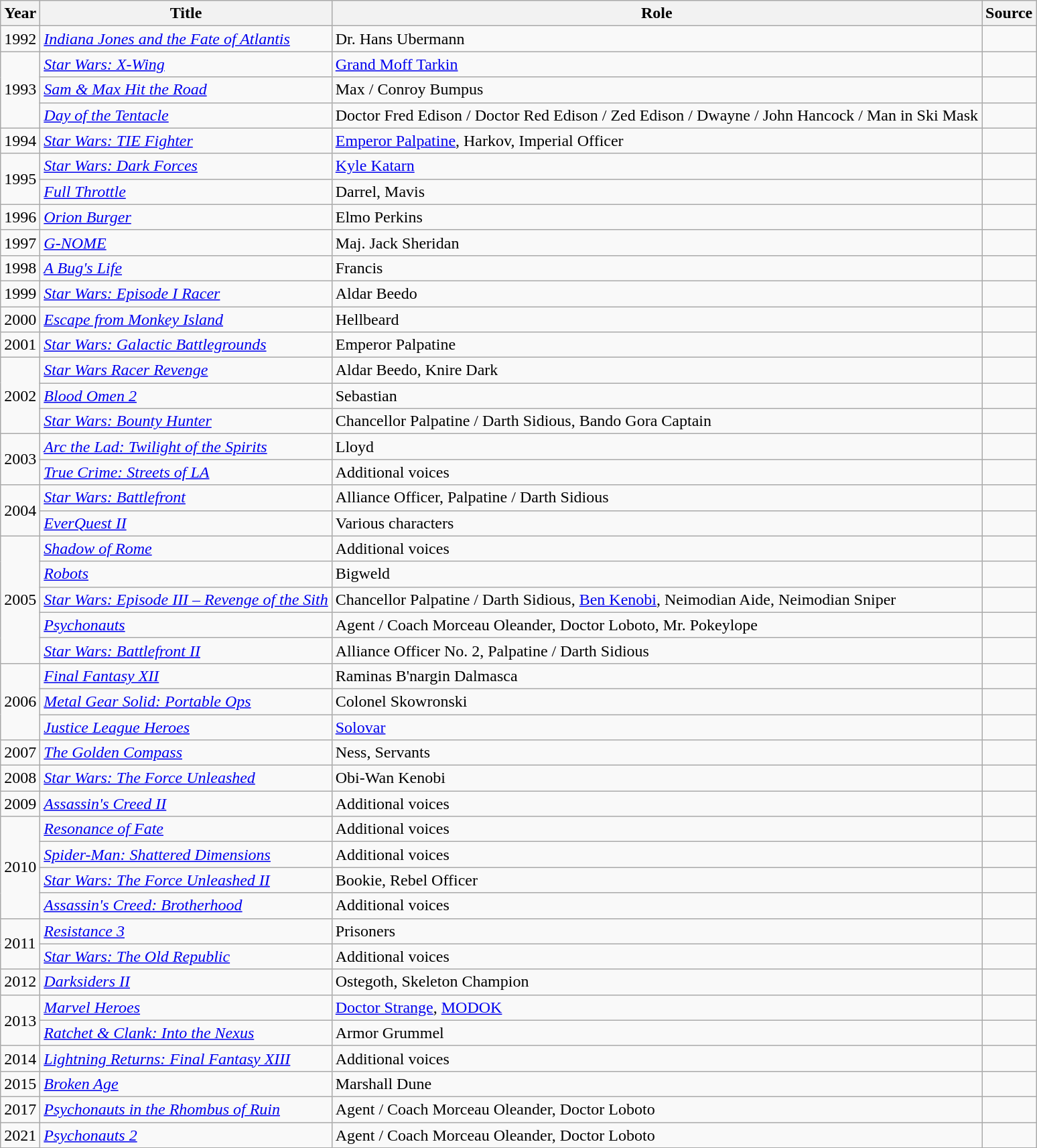<table class="wikitable sortable">
<tr>
<th>Year</th>
<th>Title</th>
<th>Role</th>
<th>Source</th>
</tr>
<tr>
<td>1992</td>
<td><em><a href='#'>Indiana Jones and the Fate of Atlantis</a></em></td>
<td>Dr. Hans Ubermann</td>
<td></td>
</tr>
<tr>
<td rowspan="3">1993</td>
<td><em><a href='#'>Star Wars: X-Wing</a></em></td>
<td><a href='#'>Grand Moff Tarkin</a></td>
<td></td>
</tr>
<tr>
<td><em><a href='#'>Sam & Max Hit the Road</a></em></td>
<td>Max / Conroy Bumpus</td>
<td></td>
</tr>
<tr>
<td><em><a href='#'>Day of the Tentacle</a></em></td>
<td>Doctor Fred Edison / Doctor Red Edison / Zed Edison / Dwayne / John Hancock / Man in Ski Mask</td>
<td></td>
</tr>
<tr>
<td>1994</td>
<td><em><a href='#'>Star Wars: TIE Fighter</a></em></td>
<td><a href='#'>Emperor Palpatine</a>, Harkov, Imperial Officer</td>
<td></td>
</tr>
<tr>
<td rowspan="2">1995</td>
<td><em><a href='#'>Star Wars: Dark Forces</a></em></td>
<td><a href='#'>Kyle Katarn</a></td>
<td></td>
</tr>
<tr>
<td><a href='#'><em>Full Throttle</em></a></td>
<td>Darrel, Mavis</td>
<td></td>
</tr>
<tr>
<td>1996</td>
<td><em><a href='#'>Orion Burger</a></em></td>
<td>Elmo Perkins</td>
<td></td>
</tr>
<tr>
<td>1997</td>
<td><em><a href='#'>G-NOME</a></em></td>
<td>Maj. Jack Sheridan</td>
<td></td>
</tr>
<tr>
<td>1998</td>
<td><em><a href='#'>A Bug's Life</a></em></td>
<td>Francis</td>
<td></td>
</tr>
<tr>
<td>1999</td>
<td><em><a href='#'>Star Wars: Episode I Racer</a></em></td>
<td>Aldar Beedo</td>
<td></td>
</tr>
<tr>
<td>2000</td>
<td><em><a href='#'>Escape from Monkey Island</a></em></td>
<td>Hellbeard</td>
<td></td>
</tr>
<tr>
<td>2001</td>
<td><em><a href='#'>Star Wars: Galactic Battlegrounds</a></em></td>
<td>Emperor Palpatine</td>
<td></td>
</tr>
<tr>
<td rowspan="3">2002</td>
<td><em><a href='#'>Star Wars Racer Revenge</a></em></td>
<td>Aldar Beedo, Knire Dark</td>
<td></td>
</tr>
<tr>
<td><em><a href='#'>Blood Omen 2</a></em></td>
<td>Sebastian</td>
<td></td>
</tr>
<tr>
<td><em><a href='#'>Star Wars: Bounty Hunter</a></em></td>
<td>Chancellor Palpatine / Darth Sidious, Bando Gora Captain</td>
<td></td>
</tr>
<tr>
<td rowspan="2">2003</td>
<td><em><a href='#'>Arc the Lad: Twilight of the Spirits</a></em></td>
<td>Lloyd</td>
<td></td>
</tr>
<tr>
<td><em><a href='#'>True Crime: Streets of LA</a></em></td>
<td>Additional voices</td>
<td></td>
</tr>
<tr>
<td rowspan="2">2004</td>
<td><em><a href='#'>Star Wars: Battlefront</a></em></td>
<td>Alliance Officer, Palpatine / Darth Sidious</td>
<td></td>
</tr>
<tr>
<td><em><a href='#'>EverQuest II</a></em></td>
<td>Various characters</td>
<td></td>
</tr>
<tr>
<td rowspan="5">2005</td>
<td><em><a href='#'>Shadow of Rome</a></em></td>
<td>Additional voices</td>
<td></td>
</tr>
<tr>
<td><a href='#'><em>Robots</em></a></td>
<td>Bigweld</td>
<td></td>
</tr>
<tr>
<td><em><a href='#'>Star Wars: Episode III – Revenge of the Sith</a></em></td>
<td>Chancellor Palpatine / Darth Sidious, <a href='#'>Ben Kenobi</a>, Neimodian Aide, Neimodian Sniper</td>
<td></td>
</tr>
<tr>
<td><em><a href='#'>Psychonauts</a></em></td>
<td>Agent / Coach Morceau Oleander, Doctor Loboto, Mr. Pokeylope</td>
<td></td>
</tr>
<tr>
<td><em><a href='#'>Star Wars: Battlefront II</a></em></td>
<td>Alliance Officer No. 2, Palpatine / Darth Sidious</td>
<td></td>
</tr>
<tr>
<td rowspan="3">2006</td>
<td><em><a href='#'>Final Fantasy XII</a></em></td>
<td>Raminas B'nargin Dalmasca</td>
<td></td>
</tr>
<tr>
<td><em><a href='#'>Metal Gear Solid: Portable Ops</a></em></td>
<td>Colonel Skowronski</td>
<td></td>
</tr>
<tr>
<td><em><a href='#'>Justice League Heroes</a></em></td>
<td><a href='#'>Solovar</a></td>
<td></td>
</tr>
<tr>
<td>2007</td>
<td><a href='#'><em>The Golden Compass</em></a></td>
<td>Ness, Servants</td>
<td></td>
</tr>
<tr>
<td>2008</td>
<td><em><a href='#'>Star Wars: The Force Unleashed</a></em></td>
<td>Obi-Wan Kenobi</td>
<td></td>
</tr>
<tr>
<td>2009</td>
<td><em><a href='#'>Assassin's Creed II</a></em></td>
<td>Additional voices</td>
<td></td>
</tr>
<tr>
<td rowspan="4">2010</td>
<td><em><a href='#'>Resonance of Fate</a></em></td>
<td>Additional voices</td>
<td></td>
</tr>
<tr>
<td><em><a href='#'>Spider-Man: Shattered Dimensions</a></em></td>
<td>Additional voices</td>
<td></td>
</tr>
<tr>
<td><em><a href='#'>Star Wars: The Force Unleashed II</a></em></td>
<td>Bookie, Rebel Officer</td>
<td></td>
</tr>
<tr>
<td><em><a href='#'>Assassin's Creed: Brotherhood</a></em></td>
<td>Additional voices</td>
<td></td>
</tr>
<tr>
<td rowspan="2">2011</td>
<td><em><a href='#'>Resistance 3</a></em></td>
<td>Prisoners</td>
<td></td>
</tr>
<tr>
<td><em><a href='#'>Star Wars: The Old Republic</a></em></td>
<td>Additional voices</td>
<td></td>
</tr>
<tr>
<td>2012</td>
<td><em><a href='#'>Darksiders II</a></em></td>
<td>Ostegoth, Skeleton Champion</td>
<td></td>
</tr>
<tr>
<td rowspan="2">2013</td>
<td><em><a href='#'>Marvel Heroes</a></em></td>
<td><a href='#'>Doctor Strange</a>, <a href='#'>MODOK</a></td>
<td></td>
</tr>
<tr>
<td><em><a href='#'>Ratchet & Clank: Into the Nexus</a></em></td>
<td>Armor Grummel</td>
<td></td>
</tr>
<tr>
<td>2014</td>
<td><em><a href='#'>Lightning Returns: Final Fantasy XIII</a></em></td>
<td>Additional voices</td>
<td></td>
</tr>
<tr>
<td>2015</td>
<td><em><a href='#'>Broken Age</a></em></td>
<td>Marshall Dune</td>
<td></td>
</tr>
<tr>
<td>2017</td>
<td><em><a href='#'>Psychonauts in the Rhombus of Ruin</a></em></td>
<td>Agent / Coach Morceau Oleander, Doctor Loboto</td>
<td></td>
</tr>
<tr>
<td>2021</td>
<td><em><a href='#'>Psychonauts 2</a></em></td>
<td>Agent / Coach Morceau Oleander, Doctor Loboto</td>
<td></td>
</tr>
</table>
